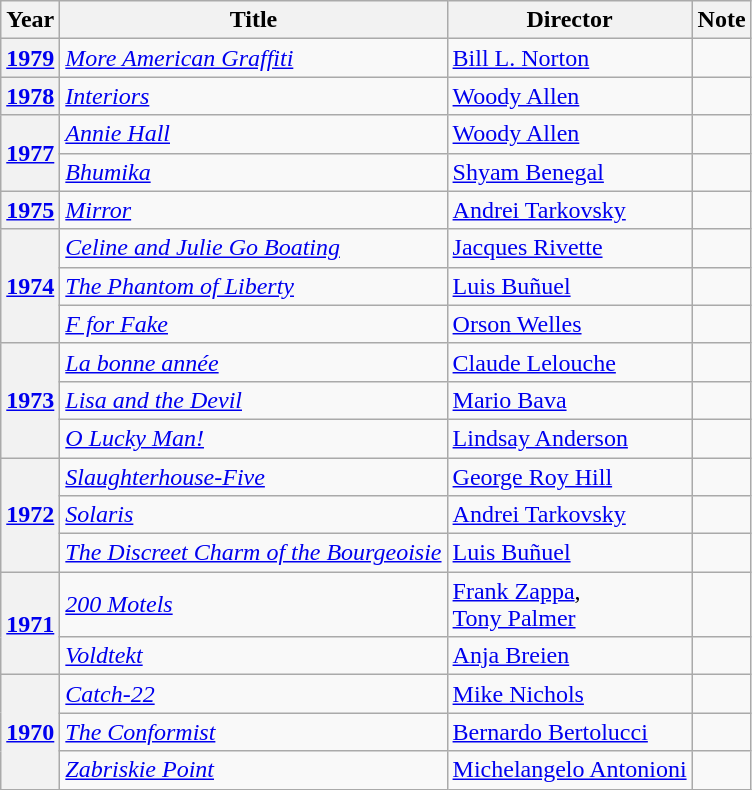<table class="wikitable">
<tr>
<th>Year</th>
<th>Title</th>
<th>Director</th>
<th>Note</th>
</tr>
<tr>
<th><a href='#'>1979</a></th>
<td><em><a href='#'>More American Graffiti</a></em></td>
<td><a href='#'>Bill L. Norton</a></td>
<td></td>
</tr>
<tr>
<th><a href='#'>1978</a></th>
<td><em><a href='#'>Interiors</a></em></td>
<td><a href='#'>Woody Allen</a></td>
<td></td>
</tr>
<tr>
<th rowspan="2"><a href='#'>1977</a></th>
<td><em><a href='#'>Annie Hall</a></em></td>
<td><a href='#'>Woody Allen</a></td>
<td></td>
</tr>
<tr>
<td><em><a href='#'>Bhumika</a></em></td>
<td><a href='#'>Shyam Benegal</a></td>
<td></td>
</tr>
<tr>
<th><a href='#'>1975</a></th>
<td><em><a href='#'>Mirror</a></em></td>
<td><a href='#'>Andrei Tarkovsky</a></td>
<td></td>
</tr>
<tr>
<th rowspan="3"><a href='#'>1974</a></th>
<td><em><a href='#'>Celine and Julie Go Boating</a></em></td>
<td><a href='#'>Jacques Rivette</a></td>
<td></td>
</tr>
<tr>
<td><em><a href='#'>The Phantom of Liberty</a></em></td>
<td><a href='#'>Luis Buñuel</a></td>
<td></td>
</tr>
<tr>
<td><em><a href='#'>F for Fake</a></em></td>
<td><a href='#'>Orson Welles</a></td>
<td></td>
</tr>
<tr>
<th rowspan="3"><a href='#'>1973</a></th>
<td><em><a href='#'>La bonne année</a></em></td>
<td><a href='#'>Claude Lelouche</a></td>
<td></td>
</tr>
<tr>
<td><em><a href='#'>Lisa and the Devil</a></em></td>
<td><a href='#'>Mario Bava</a></td>
<td></td>
</tr>
<tr>
<td><em><a href='#'>O Lucky Man!</a></em></td>
<td><a href='#'>Lindsay Anderson</a></td>
<td></td>
</tr>
<tr>
<th rowspan="3"><a href='#'>1972</a></th>
<td><em><a href='#'>Slaughterhouse-Five</a></em></td>
<td><a href='#'>George Roy Hill</a></td>
<td></td>
</tr>
<tr>
<td><em><a href='#'>Solaris</a></em></td>
<td><a href='#'>Andrei Tarkovsky</a></td>
<td></td>
</tr>
<tr>
<td><em><a href='#'>The Discreet Charm of the Bourgeoisie</a></em></td>
<td><a href='#'>Luis Buñuel</a></td>
<td></td>
</tr>
<tr>
<th rowspan="2"><a href='#'>1971</a></th>
<td><em><a href='#'>200 Motels</a></em></td>
<td><a href='#'>Frank Zappa</a>,<br><a href='#'>Tony Palmer</a></td>
</tr>
<tr>
<td><em><a href='#'>Voldtekt</a></em></td>
<td><a href='#'>Anja Breien</a></td>
<td></td>
</tr>
<tr>
<th rowspan="3"><a href='#'>1970</a></th>
<td><em><a href='#'>Catch-22</a></em></td>
<td><a href='#'>Mike Nichols</a></td>
<td></td>
</tr>
<tr>
<td><em><a href='#'>The Conformist</a></em></td>
<td><a href='#'>Bernardo Bertolucci</a></td>
<td></td>
</tr>
<tr>
<td><em><a href='#'>Zabriskie Point</a></em></td>
<td><a href='#'>Michelangelo Antonioni</a></td>
<td></td>
</tr>
</table>
